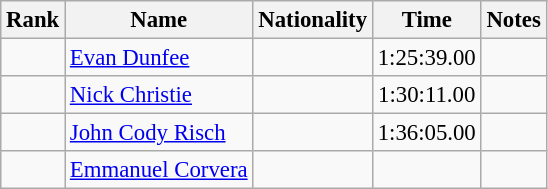<table class="wikitable sortable" style="text-align:center;font-size:95%">
<tr>
<th>Rank</th>
<th>Name</th>
<th>Nationality</th>
<th>Time</th>
<th>Notes</th>
</tr>
<tr>
<td></td>
<td align=left><a href='#'>Evan Dunfee</a></td>
<td align=left></td>
<td>1:25:39.00</td>
<td></td>
</tr>
<tr>
<td></td>
<td align=left><a href='#'>Nick Christie</a></td>
<td align=left></td>
<td>1:30:11.00</td>
<td></td>
</tr>
<tr>
<td></td>
<td align=left><a href='#'>John Cody Risch</a></td>
<td align=left></td>
<td>1:36:05.00</td>
<td></td>
</tr>
<tr>
<td></td>
<td align=left><a href='#'>Emmanuel Corvera</a></td>
<td align=left></td>
<td></td>
<td></td>
</tr>
</table>
